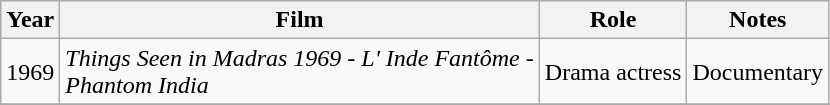<table class="wikitable sortable">
<tr style="background:#ccc; text-align:center;">
<th>Year</th>
<th>Film</th>
<th>Role</th>
<th>Notes</th>
</tr>
<tr>
<td>1969</td>
<td><em>Things Seen in Madras 1969 - L' Inde Fantôme -<br> Phantom India</em></td>
<td>Drama actress</td>
<td>Documentary</td>
</tr>
<tr>
</tr>
</table>
